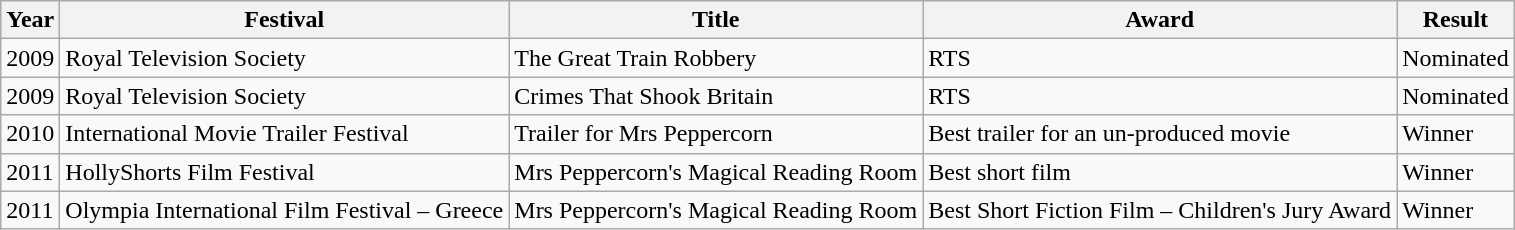<table class="wikitable">
<tr>
<th>Year</th>
<th>Festival</th>
<th>Title</th>
<th>Award</th>
<th>Result</th>
</tr>
<tr>
<td>2009</td>
<td>Royal Television Society</td>
<td>The Great Train Robbery</td>
<td>RTS</td>
<td>Nominated</td>
</tr>
<tr>
<td>2009</td>
<td>Royal Television Society</td>
<td>Crimes That Shook Britain</td>
<td>RTS</td>
<td>Nominated</td>
</tr>
<tr>
<td>2010</td>
<td>International Movie Trailer Festival</td>
<td>Trailer for Mrs Peppercorn</td>
<td>Best trailer for an un-produced movie</td>
<td>Winner</td>
</tr>
<tr>
<td>2011</td>
<td>HollyShorts Film Festival</td>
<td>Mrs Peppercorn's Magical Reading Room</td>
<td>Best short film</td>
<td>Winner</td>
</tr>
<tr>
<td>2011</td>
<td>Olympia International Film Festival – Greece</td>
<td>Mrs Peppercorn's Magical Reading Room</td>
<td>Best Short Fiction Film – Children's Jury Award</td>
<td>Winner</td>
</tr>
</table>
